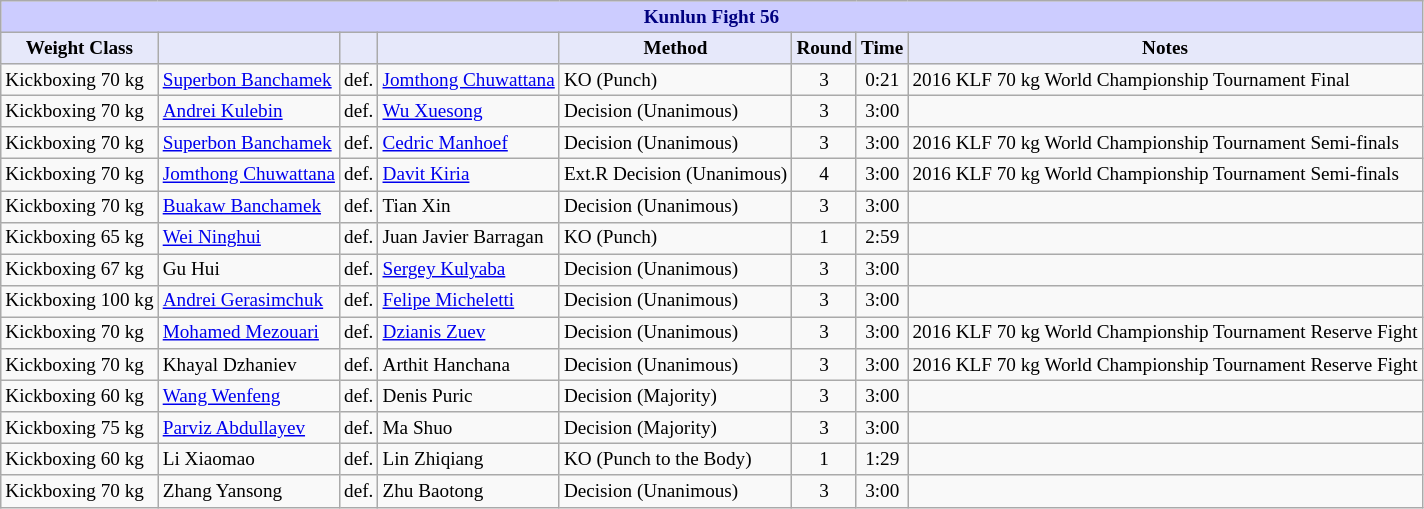<table class="wikitable" style="font-size: 80%;">
<tr>
<th colspan="8" style="background-color: #ccf; color: #000080; text-align: center;"><strong>Kunlun Fight 56</strong></th>
</tr>
<tr>
<th colspan="1" style="background-color: #E6E8FA; color: #000000; text-align: center;">Weight Class</th>
<th colspan="1" style="background-color: #E6E8FA; color: #000000; text-align: center;"></th>
<th colspan="1" style="background-color: #E6E8FA; color: #000000; text-align: center;"></th>
<th colspan="1" style="background-color: #E6E8FA; color: #000000; text-align: center;"></th>
<th colspan="1" style="background-color: #E6E8FA; color: #000000; text-align: center;">Method</th>
<th colspan="1" style="background-color: #E6E8FA; color: #000000; text-align: center;">Round</th>
<th colspan="1" style="background-color: #E6E8FA; color: #000000; text-align: center;">Time</th>
<th colspan="1" style="background-color: #E6E8FA; color: #000000; text-align: center;">Notes</th>
</tr>
<tr>
<td>Kickboxing 70 kg</td>
<td> <a href='#'>Superbon Banchamek</a></td>
<td align=center>def.</td>
<td> <a href='#'>Jomthong Chuwattana</a></td>
<td>KO (Punch)</td>
<td align=center>3</td>
<td align=center>0:21</td>
<td>2016 KLF 70 kg World Championship Tournament Final</td>
</tr>
<tr>
<td>Kickboxing 70 kg</td>
<td> <a href='#'>Andrei Kulebin</a></td>
<td align=center>def.</td>
<td> <a href='#'>Wu Xuesong</a></td>
<td>Decision (Unanimous)</td>
<td align=center>3</td>
<td align=center>3:00</td>
<td></td>
</tr>
<tr>
<td>Kickboxing 70 kg</td>
<td> <a href='#'>Superbon Banchamek</a></td>
<td align=center>def.</td>
<td> <a href='#'>Cedric Manhoef</a></td>
<td>Decision (Unanimous)</td>
<td align=center>3</td>
<td align=center>3:00</td>
<td>2016 KLF 70 kg World Championship Tournament Semi-finals</td>
</tr>
<tr>
<td>Kickboxing 70 kg</td>
<td> <a href='#'>Jomthong Chuwattana</a></td>
<td align=center>def.</td>
<td> <a href='#'>Davit Kiria</a></td>
<td>Ext.R Decision (Unanimous)</td>
<td align=center>4</td>
<td align=center>3:00</td>
<td>2016 KLF 70 kg World Championship Tournament Semi-finals</td>
</tr>
<tr>
<td>Kickboxing 70 kg</td>
<td> <a href='#'>Buakaw Banchamek</a></td>
<td align=center>def.</td>
<td> Tian Xin</td>
<td>Decision (Unanimous)</td>
<td align=center>3</td>
<td align=center>3:00</td>
<td></td>
</tr>
<tr>
<td>Kickboxing 65 kg</td>
<td> <a href='#'>Wei Ninghui</a></td>
<td align=center>def.</td>
<td> Juan Javier Barragan</td>
<td>KO (Punch)</td>
<td align=center>1</td>
<td align=center>2:59</td>
<td></td>
</tr>
<tr>
<td>Kickboxing 67 kg</td>
<td> Gu Hui</td>
<td align=center>def.</td>
<td> <a href='#'>Sergey Kulyaba</a></td>
<td>Decision (Unanimous)</td>
<td align=center>3</td>
<td align=center>3:00</td>
<td></td>
</tr>
<tr>
<td>Kickboxing 100 kg</td>
<td> <a href='#'>Andrei Gerasimchuk</a></td>
<td align=center>def.</td>
<td> <a href='#'>Felipe Micheletti</a></td>
<td>Decision (Unanimous)</td>
<td align=center>3</td>
<td align=center>3:00</td>
<td></td>
</tr>
<tr>
<td>Kickboxing 70 kg</td>
<td> <a href='#'>Mohamed Mezouari</a></td>
<td align=center>def.</td>
<td> <a href='#'>Dzianis Zuev</a></td>
<td>Decision (Unanimous)</td>
<td align=center>3</td>
<td align=center>3:00</td>
<td>2016 KLF 70 kg World Championship Tournament Reserve Fight</td>
</tr>
<tr>
<td>Kickboxing 70 kg</td>
<td> Khayal Dzhaniev</td>
<td align=center>def.</td>
<td> Arthit Hanchana</td>
<td>Decision (Unanimous)</td>
<td align=center>3</td>
<td align=center>3:00</td>
<td>2016 KLF 70 kg World Championship Tournament Reserve Fight</td>
</tr>
<tr>
<td>Kickboxing 60 kg</td>
<td> <a href='#'>Wang Wenfeng</a></td>
<td align=center>def.</td>
<td> Denis Puric</td>
<td>Decision (Majority)</td>
<td align=center>3</td>
<td align=center>3:00</td>
<td></td>
</tr>
<tr>
<td>Kickboxing 75 kg</td>
<td> <a href='#'>Parviz Abdullayev</a></td>
<td align=center>def.</td>
<td> Ma Shuo</td>
<td>Decision (Majority)</td>
<td align=center>3</td>
<td align=center>3:00</td>
<td></td>
</tr>
<tr>
<td>Kickboxing 60 kg</td>
<td> Li Xiaomao</td>
<td align=center>def.</td>
<td> Lin Zhiqiang</td>
<td>KO (Punch to the Body)</td>
<td align=center>1</td>
<td align=center>1:29</td>
<td></td>
</tr>
<tr>
<td>Kickboxing 70 kg</td>
<td> Zhang Yansong</td>
<td align=center>def.</td>
<td> Zhu Baotong</td>
<td>Decision (Unanimous)</td>
<td align=center>3</td>
<td align=center>3:00</td>
<td></td>
</tr>
</table>
